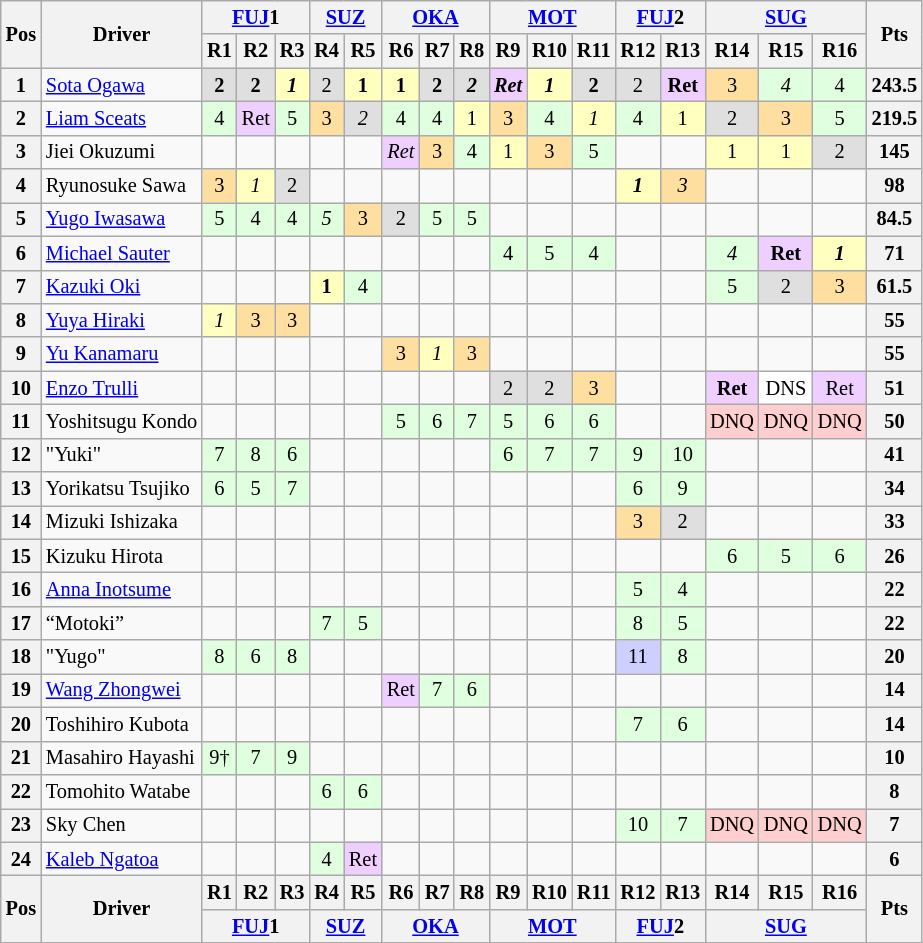<table class="wikitable" style="font-size:85%; text-align:center">
<tr>
<th rowspan="2" valign="middle">Pos</th>
<th rowspan="2" valign="middle">Driver</th>
<th colspan="3"><a href='#'>FUJ</a>1</th>
<th colspan="2"><a href='#'>SUZ</a></th>
<th colspan="3"><a href='#'>OKA</a></th>
<th colspan="3"><a href='#'>MOT</a></th>
<th colspan="2"><a href='#'>FUJ</a>2</th>
<th colspan="3"><a href='#'>SUG</a></th>
<th rowspan="2" valign="middle">Pts</th>
</tr>
<tr>
<th>R1</th>
<th>R2</th>
<th>R3</th>
<th>R4</th>
<th>R5</th>
<th>R6</th>
<th>R7</th>
<th>R8</th>
<th>R9</th>
<th>R10</th>
<th>R11</th>
<th>R12</th>
<th>R13</th>
<th>R14</th>
<th>R15</th>
<th>R16</th>
</tr>
<tr>
<th>1</th>
<td align="left"> <a href='#'>Sota Ogawa</a></td>
<td style="background:#dfdfdf;"><strong>2</strong></td>
<td style="background:#dfdfdf;"><strong>2</strong></td>
<td style="background:#ffffbf;"><strong><em>1</em></strong></td>
<td style="background:#dfdfdf;">2</td>
<td style="background:#ffffbf;"><strong>1</strong></td>
<td style="background:#ffffbf;"><strong>1</strong></td>
<td style="background:#dfdfdf;"><strong>2</strong></td>
<td style="background:#dfdfdf;"><strong><em>2</em></strong></td>
<td style="background:#efcfff;"><strong><em>Ret</em></strong></td>
<td style="background:#ffffbf;"><strong><em>1</em></strong></td>
<td style="background:#dfdfdf;"><strong>2</strong></td>
<td style="background:#dfdfdf;">2</td>
<td style="background:#efcfff;"><strong>Ret</strong></td>
<td style="background:#ffdf9f;">3</td>
<td style="background:#dfffdf;"><em>4</em></td>
<td style="background:#dfffdf;">4</td>
<th>243.5</th>
</tr>
<tr>
<th>2</th>
<td align="left"> <a href='#'>Liam Sceats</a></td>
<td style="background:#dfffdf;">4</td>
<td style="background:#efcfff;">Ret</td>
<td style="background:#dfffdf;">5</td>
<td style="background:#ffdf9f;">3</td>
<td style="background:#dfdfdf;"><em>2</em></td>
<td style="background:#dfffdf;">4</td>
<td style="background:#dfffdf;">4</td>
<td style="background:#ffffbf;">1</td>
<td style="background:#ffdf9f;">3</td>
<td style="background:#dfffdf;">4</td>
<td style="background:#ffffbf;"><em>1</em></td>
<td style="background:#dfffdf;">4</td>
<td style="background:#ffffbf;">1</td>
<td style="background:#dfdfdf;">2</td>
<td style="background:#ffdf9f;">3</td>
<td style="background:#dfffdf;">5</td>
<th>219.5</th>
</tr>
<tr>
<th>3</th>
<td align="left"> Jiei Okuzumi</td>
<td></td>
<td></td>
<td></td>
<td></td>
<td></td>
<td style="background:#efcfff;"><em>Ret</em></td>
<td style="background:#ffdf9f;">3</td>
<td style="background:#dfffdf;">4</td>
<td style="background:#ffffbf;">1</td>
<td style="background:#ffdf9f;">3</td>
<td style="background:#dfffdf;">5</td>
<td></td>
<td></td>
<td style="background:#ffffbf;">1</td>
<td style="background:#ffffbf;">1</td>
<td style="background:#dfdfdf;">2</td>
<th>145</th>
</tr>
<tr>
<th>4</th>
<td align="left"> Ryunosuke Sawa</td>
<td style="background:#ffdf9f;">3</td>
<td style="background:#ffffbf;"><em>1</em></td>
<td style="background:#dfdfdf;">2</td>
<td></td>
<td></td>
<td></td>
<td></td>
<td></td>
<td></td>
<td></td>
<td></td>
<td style="background:#ffffbf;"><strong><em>1</em></strong></td>
<td style="background:#ffdf9f;"><em>3</em></td>
<td></td>
<td></td>
<td></td>
<th>98</th>
</tr>
<tr>
<th>5</th>
<td align="left"> <a href='#'>Yugo Iwasawa</a></td>
<td style="background:#dfffdf;">5</td>
<td style="background:#dfffdf;">4</td>
<td style="background:#dfffdf;">4</td>
<td style="background:#dfffdf;"><em>5</em></td>
<td style="background:#ffdf9f;">3</td>
<td style="background:#dfdfdf;">2</td>
<td style="background:#dfffdf;">5</td>
<td style="background:#dfffdf;">5</td>
<td></td>
<td></td>
<td></td>
<td></td>
<td></td>
<td></td>
<td></td>
<td></td>
<th>84.5</th>
</tr>
<tr>
<th>6</th>
<td align="left"> <a href='#'>Michael Sauter</a></td>
<td></td>
<td></td>
<td></td>
<td></td>
<td></td>
<td></td>
<td></td>
<td></td>
<td style="background:#dfffdf;">4</td>
<td style="background:#dfffdf;">5</td>
<td style="background:#dfffdf;">4</td>
<td></td>
<td></td>
<td style="background:#dfffdf;"><em>4</em></td>
<td style="background:#efcfff;"><strong>Ret</strong></td>
<td style="background:#ffffbf;"><strong><em>1</em></strong></td>
<th>71</th>
</tr>
<tr>
<th>7</th>
<td align="left"> <a href='#'>Kazuki Oki</a></td>
<td></td>
<td></td>
<td></td>
<td style="background:#ffffbf;"><strong>1</strong></td>
<td style="background:#dfffdf;">4</td>
<td></td>
<td></td>
<td></td>
<td></td>
<td></td>
<td></td>
<td></td>
<td></td>
<td style="background:#dfffdf;">5</td>
<td style="background:#dfdfdf;">2</td>
<td style="background:#ffdf9f;">3</td>
<th>61.5</th>
</tr>
<tr>
<th>8</th>
<td align="left"> <a href='#'>Yuya Hiraki</a></td>
<td style="background:#ffffbf;"><em>1</em></td>
<td style="background:#ffdf9f;">3</td>
<td style="background:#ffdf9f;">3</td>
<td></td>
<td></td>
<td></td>
<td></td>
<td></td>
<td></td>
<td></td>
<td></td>
<td></td>
<td></td>
<td></td>
<td></td>
<td></td>
<th>55</th>
</tr>
<tr>
<th>9</th>
<td align="left"> <a href='#'>Yu Kanamaru</a></td>
<td></td>
<td></td>
<td></td>
<td></td>
<td></td>
<td style="background:#ffdf9f;">3</td>
<td style="background:#ffffbf;"><em>1</em></td>
<td style="background:#ffdf9f;">3</td>
<td></td>
<td></td>
<td></td>
<td></td>
<td></td>
<td></td>
<td></td>
<td></td>
<th>55</th>
</tr>
<tr>
<th>10</th>
<td align="left"> <a href='#'>Enzo Trulli</a></td>
<td></td>
<td></td>
<td></td>
<td></td>
<td></td>
<td></td>
<td></td>
<td></td>
<td style="background:#dfdfdf;">2</td>
<td style="background:#dfdfdf;">2</td>
<td style="background:#ffdf9f;">3</td>
<td></td>
<td></td>
<td style="background:#efcfff;"><strong>Ret</strong></td>
<td style="background:#ffffff;">DNS</td>
<td style="background:#efcfff;">Ret</td>
<th>51</th>
</tr>
<tr>
<th>11</th>
<td align="left" nowrap> Yoshitsugu Kondo</td>
<td></td>
<td></td>
<td></td>
<td></td>
<td></td>
<td style="background:#dfffdf;">5</td>
<td style="background:#dfffdf;">6</td>
<td style="background:#dfffdf;">7</td>
<td style="background:#dfffdf;">5</td>
<td style="background:#dfffdf;">6</td>
<td style="background:#dfffdf;">6</td>
<td></td>
<td></td>
<td style="background:#FFCFCF;">DNQ</td>
<td style="background:#FFCFCF;">DNQ</td>
<td style="background:#FFCFCF;">DNQ</td>
<th>50</th>
</tr>
<tr>
<th>12</th>
<td align="left"> "Yuki"</td>
<td style="background:#dfffdf;">7</td>
<td style="background:#dfffdf;">8</td>
<td style="background:#dfffdf;">6</td>
<td></td>
<td></td>
<td></td>
<td></td>
<td></td>
<td style="background:#dfffdf;">6</td>
<td style="background:#dfffdf;">7</td>
<td style="background:#dfffdf;">7</td>
<td style="background:#dfffdf;">9</td>
<td style="background:#dfffdf;">10</td>
<td></td>
<td></td>
<td></td>
<th>41</th>
</tr>
<tr>
<th>13</th>
<td align="left"> Yorikatsu Tsujiko</td>
<td style="background:#dfffdf;">6</td>
<td style="background:#dfffdf;">5</td>
<td style="background:#dfffdf;">7</td>
<td></td>
<td></td>
<td></td>
<td></td>
<td></td>
<td></td>
<td></td>
<td></td>
<td style="background:#dfffdf;">6</td>
<td style="background:#dfffdf;">9</td>
<td></td>
<td></td>
<td></td>
<th>34</th>
</tr>
<tr>
<th>14</th>
<td align="left"> Mizuki Ishizaka</td>
<td></td>
<td></td>
<td></td>
<td></td>
<td></td>
<td></td>
<td></td>
<td></td>
<td></td>
<td></td>
<td></td>
<td style="background:#ffdf9f;">3</td>
<td style="background:#dfdfdf;">2</td>
<td></td>
<td></td>
<td></td>
<th>33</th>
</tr>
<tr>
<th>15</th>
<td align="left"> Kizuku Hirota</td>
<td></td>
<td></td>
<td></td>
<td></td>
<td></td>
<td></td>
<td></td>
<td></td>
<td></td>
<td></td>
<td></td>
<td></td>
<td></td>
<td style="background:#dfffdf;">6</td>
<td style="background:#dfffdf;">5</td>
<td style="background:#dfffdf;">6</td>
<th>26</th>
</tr>
<tr>
<th>16</th>
<td align="left"> <a href='#'>Anna Inotsume</a></td>
<td></td>
<td></td>
<td></td>
<td></td>
<td></td>
<td></td>
<td></td>
<td></td>
<td></td>
<td></td>
<td></td>
<td style="background:#dfffdf;">5</td>
<td style="background:#dfffdf;">4</td>
<td></td>
<td></td>
<td></td>
<th>22</th>
</tr>
<tr>
<th>17</th>
<td nowrap="" align="left"> “Motoki”</td>
<td></td>
<td></td>
<td></td>
<td style="background:#dfffdf;">7</td>
<td style="background:#dfffdf;">5</td>
<td></td>
<td></td>
<td></td>
<td></td>
<td></td>
<td></td>
<td style="background:#dfffdf;">8</td>
<td style="background:#dfffdf;">5</td>
<td></td>
<td></td>
<td></td>
<th>22</th>
</tr>
<tr>
<th>18</th>
<td align="left"> "Yugo"</td>
<td style="background:#dfffdf;">8</td>
<td style="background:#dfffdf;">6</td>
<td style="background:#dfffdf;">8</td>
<td></td>
<td></td>
<td></td>
<td></td>
<td></td>
<td></td>
<td></td>
<td></td>
<td style="background:#CFCFFF">11</td>
<td style="background:#dfffdf;">8</td>
<td></td>
<td></td>
<td></td>
<th>20</th>
</tr>
<tr>
<th>19</th>
<td align="left"> <a href='#'>Wang Zhongwei</a></td>
<td></td>
<td></td>
<td></td>
<td></td>
<td></td>
<td style="background:#efcfff;">Ret</td>
<td style="background:#dfffdf;">7</td>
<td style="background:#dfffdf;">6</td>
<td></td>
<td></td>
<td></td>
<td></td>
<td></td>
<td></td>
<td></td>
<td></td>
<th>14</th>
</tr>
<tr>
<th>20</th>
<td align="left"> Toshihiro Kubota</td>
<td></td>
<td></td>
<td></td>
<td></td>
<td></td>
<td></td>
<td></td>
<td></td>
<td></td>
<td></td>
<td></td>
<td style="background:#dfffdf;">7</td>
<td style="background:#dfffdf;">6</td>
<td></td>
<td></td>
<td></td>
<th>14</th>
</tr>
<tr>
<th>21</th>
<td align="left"> Masahiro Hayashi</td>
<td style="background:#dfffdf;">9†</td>
<td style="background:#dfffdf;">7</td>
<td style="background:#dfffdf;">9</td>
<td></td>
<td></td>
<td></td>
<td></td>
<td></td>
<td></td>
<td></td>
<td></td>
<td></td>
<td></td>
<td></td>
<td></td>
<td></td>
<th>10</th>
</tr>
<tr>
<th>22</th>
<td nowrap="" align="left"> Tomohito Watabe</td>
<td></td>
<td></td>
<td></td>
<td style="background:#dfffdf;">6</td>
<td style="background:#dfffdf;">6</td>
<td></td>
<td></td>
<td></td>
<td></td>
<td></td>
<td></td>
<td></td>
<td></td>
<td></td>
<td></td>
<td></td>
<th>8</th>
</tr>
<tr>
<th>23</th>
<td align="left"> Sky Chen</td>
<td></td>
<td></td>
<td></td>
<td></td>
<td></td>
<td></td>
<td></td>
<td></td>
<td></td>
<td></td>
<td></td>
<td style="background:#dfffdf;">10</td>
<td style="background:#dfffdf;">7</td>
<td style="background:#FFCFCF;">DNQ</td>
<td style="background:#FFCFCF;">DNQ</td>
<td style="background:#FFCFCF;">DNQ</td>
<th>7</th>
</tr>
<tr>
<th>24</th>
<td align="left"> <a href='#'>Kaleb Ngatoa</a></td>
<td></td>
<td></td>
<td></td>
<td style="background:#dfffdf;">4</td>
<td style="background:#efcfff;">Ret</td>
<td></td>
<td></td>
<td></td>
<td></td>
<td></td>
<td></td>
<td></td>
<td></td>
<td></td>
<td></td>
<td></td>
<th>6</th>
</tr>
<tr>
<th rowspan="2">Pos</th>
<th rowspan="2">Driver</th>
<th>R1</th>
<th>R2</th>
<th>R3</th>
<th>R4</th>
<th>R5</th>
<th>R6</th>
<th>R7</th>
<th>R8</th>
<th>R9</th>
<th>R10</th>
<th>R11</th>
<th>R12</th>
<th>R13</th>
<th>R14</th>
<th>R15</th>
<th>R16</th>
<th rowspan="2">Pts</th>
</tr>
<tr>
<th colspan="3"><a href='#'>FUJ</a>1</th>
<th colspan="2"><a href='#'>SUZ</a></th>
<th colspan="3"><a href='#'>OKA</a></th>
<th colspan="3"><a href='#'>MOT</a></th>
<th colspan="2"><a href='#'>FUJ</a>2</th>
<th colspan="3"><a href='#'>SUG</a></th>
</tr>
</table>
